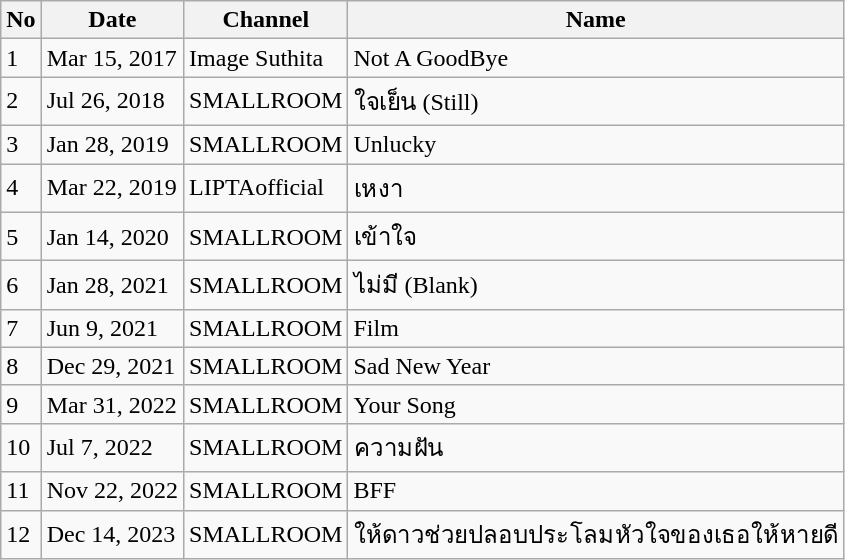<table class="wikitable">
<tr>
<th>No</th>
<th>Date</th>
<th>Channel</th>
<th>Name</th>
</tr>
<tr>
<td>1</td>
<td>Mar 15, 2017</td>
<td>Image Suthita</td>
<td>Not A GoodBye</td>
</tr>
<tr>
<td>2</td>
<td>Jul 26, 2018</td>
<td>SMALLROOM</td>
<td>ใจเย็น (Still)</td>
</tr>
<tr>
<td>3</td>
<td>Jan 28, 2019</td>
<td>SMALLROOM</td>
<td>Unlucky</td>
</tr>
<tr>
<td>4</td>
<td>Mar 22, 2019</td>
<td>LIPTAofficial</td>
<td>เหงา</td>
</tr>
<tr>
<td>5</td>
<td>Jan 14, 2020</td>
<td>SMALLROOM</td>
<td>เข้าใจ</td>
</tr>
<tr>
<td>6</td>
<td>Jan 28, 2021</td>
<td>SMALLROOM</td>
<td>ไม่มี (Blank)</td>
</tr>
<tr>
<td>7</td>
<td>Jun 9, 2021</td>
<td>SMALLROOM</td>
<td>Film</td>
</tr>
<tr>
<td>8</td>
<td>Dec 29, 2021</td>
<td>SMALLROOM</td>
<td>Sad New Year</td>
</tr>
<tr>
<td>9</td>
<td>Mar 31, 2022</td>
<td>SMALLROOM</td>
<td>Your Song</td>
</tr>
<tr>
<td>10</td>
<td>Jul 7, 2022</td>
<td>SMALLROOM</td>
<td>ความฝัน</td>
</tr>
<tr>
<td>11</td>
<td>Nov 22, 2022</td>
<td>SMALLROOM</td>
<td>BFF</td>
</tr>
<tr>
<td>12</td>
<td>Dec 14, 2023</td>
<td>SMALLROOM</td>
<td>ให้ดาวช่วยปลอบประโลมหัวใจของเธอให้หายดี</td>
</tr>
</table>
